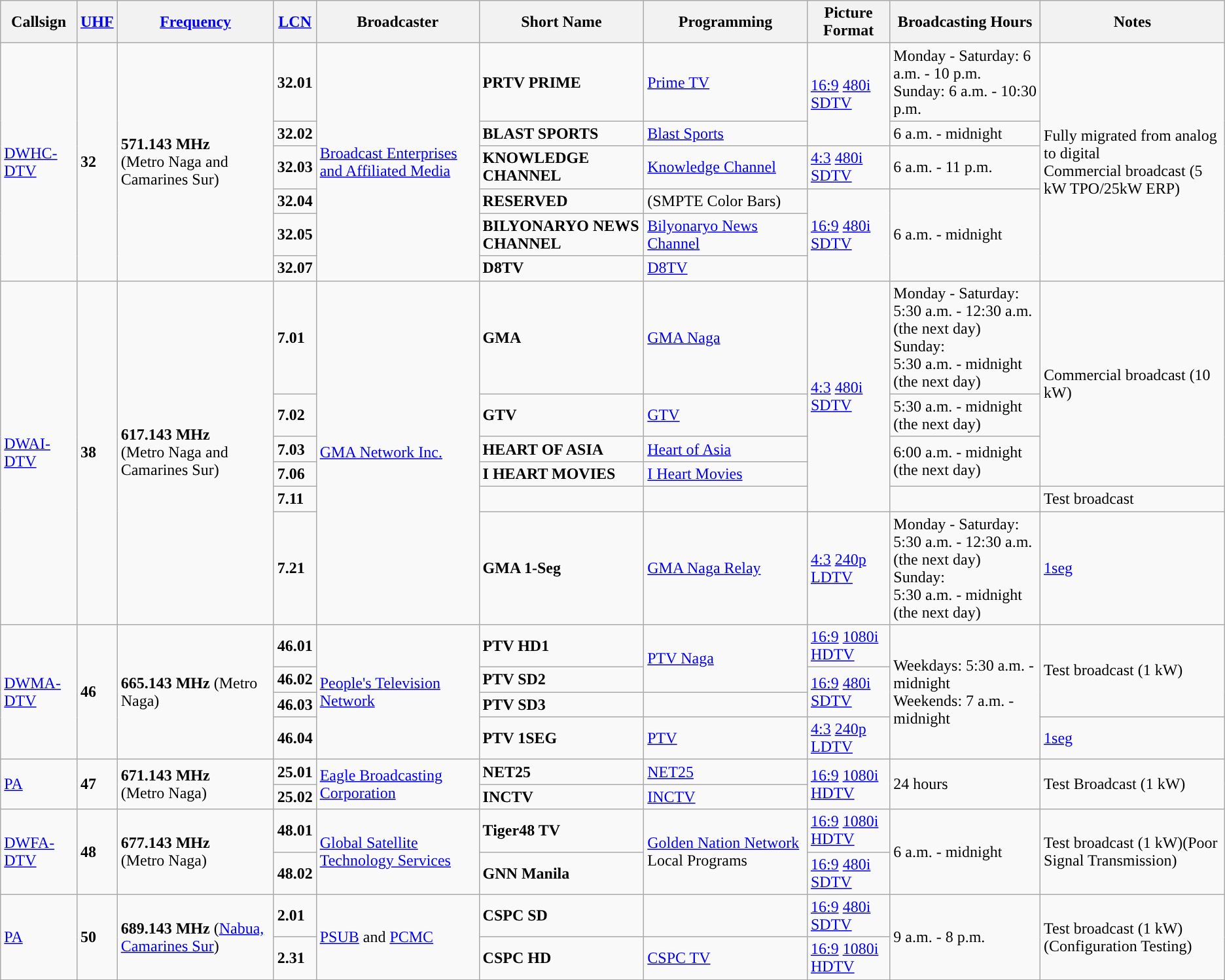<table class="wikitable sortable">
<tr>
<th>Callsign</th>
<th><a href='#'>UHF</a></th>
<th><a href='#'>Frequency</a></th>
<th><a href='#'>LCN</a></th>
<th>Broadcaster</th>
<th>Short Name</th>
<th>Programming</th>
<th>Picture Format</th>
<th>Broadcasting Hours</th>
<th>Notes</th>
</tr>
<tr>
<td rowspan="6"><a href='#'>DWHC-DTV</a></td>
<td rowspan="6"><strong>32</strong></td>
<td rowspan="6"><strong>571.143 MHz</strong><br>(Metro Naga and Camarines Sur)</td>
<td><strong>32.01</strong></td>
<td rowspan="6"><a href='#'>Broadcast Enterprises and Affiliated Media</a></td>
<td><strong>PRTV PRIME</strong></td>
<td rowspan="1"><a href='#'>Prime TV</a></td>
<td rowspan="2"><a href='#'>16:9</a> <a href='#'>480i</a> <a href='#'>SDTV</a></td>
<td rowspan="1">Monday - Saturday: 6 a.m. - 10 p.m. <br> Sunday: 6 a.m. - 10:30 p.m.</td>
<td rowspan="6">Fully migrated from analog to digital <br> Commercial broadcast (5 kW TPO/25kW ERP)</td>
</tr>
<tr>
<td><strong>32.02</strong></td>
<td><strong>BLAST SPORTS</strong></td>
<td><a href='#'>Blast Sports</a></td>
<td>6 a.m. - midnight</td>
</tr>
<tr>
<td><strong>32.03</strong></td>
<td><strong>KNOWLEDGE CHANNEL</strong></td>
<td><a href='#'>Knowledge Channel</a></td>
<td><a href='#'>4:3</a> <a href='#'>480i</a> <a href='#'>SDTV</a></td>
<td>6 a.m. - 11 p.m.</td>
</tr>
<tr>
<td><strong>32.04</strong></td>
<td><strong>RESERVED</strong></td>
<td>(SMPTE Color Bars)</td>
<td rowspan="3"><a href='#'>16:9</a> <a href='#'>480i</a> <a href='#'>SDTV</a></td>
<td rowspan="3">6 a.m. - midnight</td>
</tr>
<tr>
<td><strong>32.05</strong></td>
<td><strong>BILYONARYO NEWS CHANNEL</strong></td>
<td><a href='#'>Bilyonaryo News Channel</a></td>
</tr>
<tr>
<td><strong>32.07</strong></td>
<td><strong>D8TV</strong></td>
<td><a href='#'>D8TV</a></td>
</tr>
<tr>
<td rowspan="6"><a href='#'>DWAI-DTV</a></td>
<td rowspan="6"><strong>38</strong></td>
<td rowspan="6"><strong>617.143 MHz</strong><br>(Metro Naga and Camarines Sur)</td>
<td><strong>7.01</strong></td>
<td rowspan="6"><a href='#'>GMA Network Inc.</a></td>
<td><strong>GMA</strong></td>
<td><a href='#'>GMA Naga</a></td>
<td rowspan="5"><a href='#'>4:3</a> <a href='#'>480i</a> <a href='#'>SDTV</a></td>
<td>Monday - Saturday: <br> 5:30 a.m. - 12:30 a.m. (the next day) <br> Sunday: <br> 5:30 a.m. - midnight (the next day)</td>
<td rowspan="4">Commercial broadcast (10 kW)</td>
</tr>
<tr>
<td><strong>7.02</strong></td>
<td><strong>GTV</strong></td>
<td><a href='#'>GTV</a></td>
<td rowspan="1">5:30 a.m. - midnight (the next day)</td>
</tr>
<tr>
<td><strong>7.03</strong></td>
<td><strong>HEART OF ASIA</strong></td>
<td><a href='#'>Heart of Asia</a></td>
<td rowspan="2">6:00 a.m. - midnight (the next day)</td>
</tr>
<tr>
<td><strong>7.06</strong></td>
<td><strong>I HEART MOVIES</strong></td>
<td><a href='#'>I Heart Movies</a></td>
</tr>
<tr>
<td><strong>7.11</strong></td>
<td></td>
<td></td>
<td></td>
<td rowspan="1">Test broadcast</td>
</tr>
<tr>
<td><strong>7.21</strong></td>
<td><strong>GMA 1-Seg</strong></td>
<td><a href='#'>GMA Naga Relay</a></td>
<td><a href='#'>4:3</a> <a href='#'>240p</a> <a href='#'>LDTV</a></td>
<td>Monday - Saturday: <br> 5:30 a.m. - 12:30 a.m. (the next day) <br> Sunday: <br> 5:30 a.m. - midnight (the next day)</td>
<td><a href='#'>1seg</a></td>
</tr>
<tr>
<td rowspan="4"><a href='#'>DWMA-DTV</a></td>
<td rowspan="4"><strong>46</strong></td>
<td rowspan="4"><strong>665.143 MHz</strong> (Metro Naga)</td>
<td><strong>46.01</strong></td>
<td rowspan="4"><a href='#'>People's Television Network</a></td>
<td><strong>PTV HD1</strong></td>
<td rowspan="2'"><a href='#'>PTV Naga</a></td>
<td><a href='#'>16:9</a> <a href='#'>1080i</a> <a href='#'>HDTV</a></td>
<td rowspan="4">Weekdays: 5:30 a.m. - midnight <br> Weekends: 7 a.m. - midnight</td>
<td rowspan="3">Test broadcast (1 kW)</td>
</tr>
<tr>
<td><strong>46.02</strong></td>
<td><strong>PTV SD2</strong></td>
<td rowspan="2'"><a href='#'>16:9</a> <a href='#'>480i</a> <a href='#'>SDTV</a></td>
</tr>
<tr>
<td><strong>46.03</strong></td>
<td><strong>PTV SD3</strong></td>
<td></td>
</tr>
<tr>
<td><strong>46.04</strong></td>
<td><strong>PTV 1SEG</strong></td>
<td><a href='#'>PTV</a></td>
<td><a href='#'>4:3</a> <a href='#'>240p</a> <a href='#'>LDTV</a></td>
<td><a href='#'>1seg</a></td>
</tr>
<tr>
<td rowspan="2"><a href='#'>PA</a></td>
<td rowspan="2"><strong>47</strong></td>
<td rowspan="2"><strong>671.143 MHz</strong><br>(Metro Naga)</td>
<td><strong>25.01</strong></td>
<td rowspan="2"><a href='#'>Eagle Broadcasting Corporation</a></td>
<td><strong>NET25</strong></td>
<td><a href='#'>NET25</a></td>
<td rowspan="2"><a href='#'>16:9</a> <a href='#'>1080i</a> <a href='#'>HDTV</a></td>
<td rowspan="2">24 hours</td>
<td rowspan="2">Test Broadcast (1 kW)</td>
</tr>
<tr>
<td><strong>25.02</strong></td>
<td><strong>INCTV</strong></td>
<td><a href='#'>INCTV</a></td>
</tr>
<tr>
<td rowspan="2"><a href='#'>DWFA-DTV</a></td>
<td rowspan="2"><strong>48</strong></td>
<td rowspan="2"><strong>677.143 MHz</strong> <br>(Metro Naga)</td>
<td><strong>48.01</strong></td>
<td rowspan="2"><a href='#'>Global Satellite Technology Services</a></td>
<td><strong>Tiger48 TV</strong></td>
<td rowspan="2"><a href='#'>Golden Nation Network</a> Local Programs</td>
<td><a href='#'>16:9</a> <a href='#'>1080i</a> <a href='#'>HDTV</a></td>
<td rowspan="2">6 a.m. - midnight</td>
<td rowspan="2">Test broadcast (1 kW)(Poor Signal Transmission)</td>
</tr>
<tr>
<td><strong>48.02</strong></td>
<td><strong>GNN Manila</strong></td>
<td><a href='#'>16:9</a> <a href='#'>480i</a> <a href='#'>SDTV</a></td>
</tr>
<tr>
<td rowspan="2"><a href='#'>PA</a></td>
<td rowspan="2"><strong>50</strong></td>
<td rowspan="2"><strong>689.143 MHz</strong> (<a href='#'>Nabua, Camarines Sur</a>)</td>
<td><strong>2.01</strong></td>
<td rowspan="2"><a href='#'>PSUB</a> and <a href='#'>PCMC</a></td>
<td><strong>CSPC SD</strong></td>
<td></td>
<td><a href='#'>16:9</a> <a href='#'>480i</a> <a href='#'>SDTV</a></td>
<td rowspan="2">9 a.m. - 8 p.m.</td>
<td rowspan="2">Test broadcast (1 kW) (Configuration Testing)</td>
</tr>
<tr>
<td><strong>2.31</strong></td>
<td><strong>CSPC HD</strong></td>
<td><a href='#'>CSPC TV</a></td>
<td><a href='#'>16:9</a> <a href='#'>1080i</a> <a href='#'>HDTV</a></td>
</tr>
<tr>
</tr>
</table>
